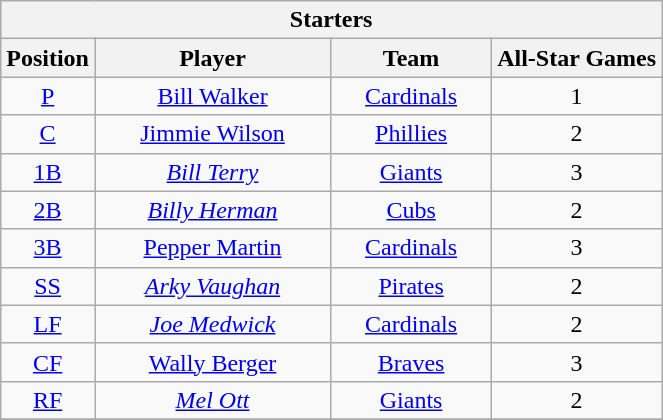<table class="wikitable" style="font-size: 100%; text-align:right;">
<tr>
<th colspan="4">Starters</th>
</tr>
<tr>
<th>Position</th>
<th width="150">Player</th>
<th width="100">Team</th>
<th>All-Star Games</th>
</tr>
<tr>
<td align="center"><a href='#'>P</a></td>
<td align="center"><a href='#'>Bill Walker</a></td>
<td align="center"><a href='#'>Cardinals</a></td>
<td align="center">1</td>
</tr>
<tr>
<td align="center"><a href='#'>C</a></td>
<td align="center"><a href='#'>Jimmie Wilson</a></td>
<td align="center"><a href='#'>Phillies</a></td>
<td align="center">2</td>
</tr>
<tr>
<td align="center"><a href='#'>1B</a></td>
<td align="center"><em><a href='#'>Bill Terry</a></em></td>
<td align="center"><a href='#'>Giants</a></td>
<td align="center">3</td>
</tr>
<tr>
<td align="center"><a href='#'>2B</a></td>
<td align="center"><em><a href='#'>Billy Herman</a></em></td>
<td align="center"><a href='#'>Cubs</a></td>
<td align="center">2</td>
</tr>
<tr>
<td align="center"><a href='#'>3B</a></td>
<td align="center"><a href='#'>Pepper Martin</a></td>
<td align="center"><a href='#'>Cardinals</a></td>
<td align="center">3</td>
</tr>
<tr>
<td align="center"><a href='#'>SS</a></td>
<td align="center"><em><a href='#'>Arky Vaughan</a></em></td>
<td align="center"><a href='#'>Pirates</a></td>
<td align="center">2</td>
</tr>
<tr>
<td align="center"><a href='#'>LF</a></td>
<td align="center"><em><a href='#'>Joe Medwick</a></em></td>
<td align="center"><a href='#'>Cardinals</a></td>
<td align="center">2</td>
</tr>
<tr>
<td align="center"><a href='#'>CF</a></td>
<td align="center"><a href='#'>Wally Berger</a></td>
<td align="center"><a href='#'>Braves</a></td>
<td align="center">3</td>
</tr>
<tr>
<td align="center"><a href='#'>RF</a></td>
<td align="center"><em><a href='#'>Mel Ott</a></em></td>
<td align="center"><a href='#'>Giants</a></td>
<td align="center">2</td>
</tr>
<tr>
</tr>
</table>
